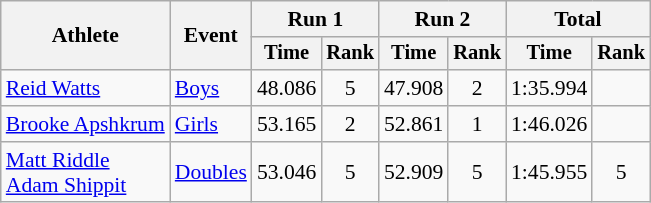<table class="wikitable" style="font-size:90%">
<tr>
<th rowspan="2">Athlete</th>
<th rowspan="2">Event</th>
<th colspan="2">Run 1</th>
<th colspan="2">Run 2</th>
<th colspan="2">Total</th>
</tr>
<tr style="font-size:95%">
<th>Time</th>
<th>Rank</th>
<th>Time</th>
<th>Rank</th>
<th>Time</th>
<th>Rank</th>
</tr>
<tr align=center>
<td align=left><a href='#'>Reid Watts</a></td>
<td align=left><a href='#'>Boys</a></td>
<td>48.086</td>
<td>5</td>
<td>47.908</td>
<td>2</td>
<td>1:35.994</td>
<td></td>
</tr>
<tr align=center>
<td align=left><a href='#'>Brooke Apshkrum</a></td>
<td align=left><a href='#'>Girls</a></td>
<td>53.165</td>
<td>2</td>
<td>52.861</td>
<td>1</td>
<td>1:46.026</td>
<td></td>
</tr>
<tr align=center>
<td align=left><a href='#'>Matt Riddle</a><br><a href='#'>Adam Shippit</a></td>
<td align=left><a href='#'>Doubles</a></td>
<td>53.046</td>
<td>5</td>
<td>52.909</td>
<td>5</td>
<td>1:45.955</td>
<td>5</td>
</tr>
</table>
